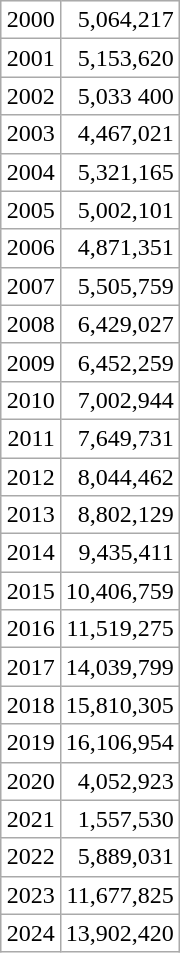<table class="wikitable" align="centre" style="font-size: 100%; float:right; text-align:right;">
<tr style="background:white;" align="centre">
<td>2000</td>
<td>5,064,217</td>
</tr>
<tr style="background:white;" align="centre">
<td>2001</td>
<td>5,153,620</td>
</tr>
<tr style="background:white;" align="centre">
<td>2002</td>
<td>5,033 400</td>
</tr>
<tr style="background:white;" align="centre">
<td>2003</td>
<td>4,467,021</td>
</tr>
<tr style="background:white;" align="centre">
<td>2004</td>
<td>5,321,165</td>
</tr>
<tr style="background:white;" align="centre">
<td>2005</td>
<td>5,002,101</td>
</tr>
<tr style="background:white;" align="centre">
<td>2006</td>
<td>4,871,351</td>
</tr>
<tr style="background:white;" align="centre">
<td>2007</td>
<td>5,505,759</td>
</tr>
<tr style="background:white;" align="centre">
<td>2008</td>
<td>6,429,027</td>
</tr>
<tr style="background:white;" align="centre">
<td>2009</td>
<td>6,452,259</td>
</tr>
<tr style="background:white;" align="centre">
<td>2010</td>
<td>7,002,944</td>
</tr>
<tr style="background:white;" align="centre">
<td>2011</td>
<td>7,649,731</td>
</tr>
<tr style="background:white;" align="centre">
<td>2012</td>
<td>8,044,462</td>
</tr>
<tr style="background:white;" align="centre">
<td>2013</td>
<td>8,802,129</td>
</tr>
<tr style="background:white;" align="centre">
<td>2014</td>
<td>9,435,411</td>
</tr>
<tr style="background:white;" align="centre">
<td>2015</td>
<td>10,406,759</td>
</tr>
<tr style="background:white;" align="centre">
<td>2016</td>
<td>11,519,275</td>
</tr>
<tr style="background:white;" align="centre">
<td>2017</td>
<td>14,039,799</td>
</tr>
<tr style="background:white;" align="centre">
<td>2018</td>
<td>15,810,305</td>
</tr>
<tr style="background:white;" align="centre">
<td>2019</td>
<td>16,106,954</td>
</tr>
<tr style="background:white;" align="centre">
<td>2020</td>
<td>4,052,923</td>
</tr>
<tr style="background:white;">
<td>2021</td>
<td>1,557,530</td>
</tr>
<tr style="background:white;" align="centre">
<td>2022</td>
<td>5,889,031</td>
</tr>
<tr style="background:white;" align="centre">
<td>2023</td>
<td>11,677,825</td>
</tr>
<tr style="background:white;" align="centre">
<td>2024</td>
<td>13,902,420</td>
</tr>
</table>
